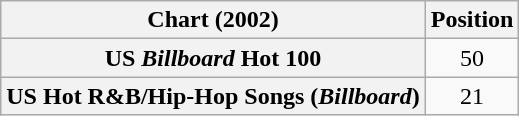<table class="wikitable sortable plainrowheaders" style="text-align:center">
<tr>
<th scope="col">Chart (2002)</th>
<th scope="col">Position</th>
</tr>
<tr>
<th scope="row">US <em>Billboard</em> Hot 100</th>
<td>50</td>
</tr>
<tr>
<th scope="row">US Hot R&B/Hip-Hop Songs (<em>Billboard</em>)</th>
<td>21</td>
</tr>
</table>
